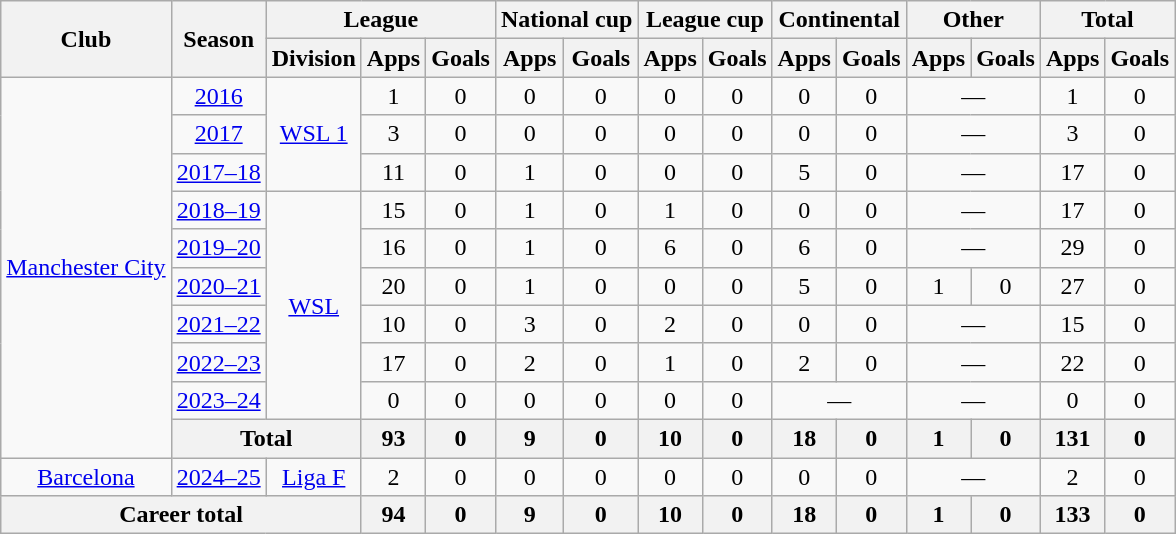<table class="wikitable" style="text-align:center">
<tr>
<th rowspan="2">Club</th>
<th rowspan="2">Season</th>
<th colspan="3">League</th>
<th colspan="2">National cup</th>
<th colspan="2">League cup</th>
<th colspan="2">Continental</th>
<th colspan="2">Other</th>
<th colspan="2">Total</th>
</tr>
<tr>
<th>Division</th>
<th>Apps</th>
<th>Goals</th>
<th>Apps</th>
<th>Goals</th>
<th>Apps</th>
<th>Goals</th>
<th>Apps</th>
<th>Goals</th>
<th>Apps</th>
<th>Goals</th>
<th>Apps</th>
<th>Goals</th>
</tr>
<tr>
<td rowspan="10"><a href='#'>Manchester City</a></td>
<td><a href='#'>2016</a></td>
<td rowspan="3"><a href='#'>WSL 1</a></td>
<td>1</td>
<td>0</td>
<td>0</td>
<td>0</td>
<td>0</td>
<td>0</td>
<td>0</td>
<td>0</td>
<td colspan=2>—</td>
<td>1</td>
<td>0</td>
</tr>
<tr>
<td><a href='#'>2017</a></td>
<td>3</td>
<td>0</td>
<td>0</td>
<td>0</td>
<td>0</td>
<td>0</td>
<td>0</td>
<td>0</td>
<td colspan=2>—</td>
<td>3</td>
<td>0</td>
</tr>
<tr>
<td><a href='#'>2017–18</a></td>
<td>11</td>
<td>0</td>
<td>1</td>
<td>0</td>
<td>0</td>
<td>0</td>
<td>5</td>
<td>0</td>
<td colspan=2>—</td>
<td>17</td>
<td>0</td>
</tr>
<tr>
<td><a href='#'>2018–19</a></td>
<td rowspan="6"><a href='#'>WSL</a></td>
<td>15</td>
<td>0</td>
<td>1</td>
<td>0</td>
<td>1</td>
<td>0</td>
<td>0</td>
<td>0</td>
<td colspan=2>—</td>
<td>17</td>
<td>0</td>
</tr>
<tr>
<td><a href='#'>2019–20</a></td>
<td>16</td>
<td>0</td>
<td>1</td>
<td>0</td>
<td>6</td>
<td>0</td>
<td>6</td>
<td>0</td>
<td colspan=2>—</td>
<td>29</td>
<td>0</td>
</tr>
<tr>
<td><a href='#'>2020–21</a></td>
<td>20</td>
<td>0</td>
<td>1</td>
<td>0</td>
<td>0</td>
<td>0</td>
<td>5</td>
<td>0</td>
<td>1</td>
<td>0</td>
<td>27</td>
<td>0</td>
</tr>
<tr>
<td><a href='#'>2021–22</a></td>
<td>10</td>
<td>0</td>
<td>3</td>
<td>0</td>
<td>2</td>
<td>0</td>
<td>0</td>
<td>0</td>
<td colspan="2">—</td>
<td>15</td>
<td>0</td>
</tr>
<tr>
<td><a href='#'>2022–23</a></td>
<td>17</td>
<td>0</td>
<td>2</td>
<td>0</td>
<td>1</td>
<td>0</td>
<td>2</td>
<td>0</td>
<td colspan="2">—</td>
<td>22</td>
<td>0</td>
</tr>
<tr>
<td><a href='#'>2023–24</a></td>
<td>0</td>
<td>0</td>
<td>0</td>
<td>0</td>
<td>0</td>
<td>0</td>
<td colspan="2">—</td>
<td colspan="2">—</td>
<td>0</td>
<td>0</td>
</tr>
<tr>
<th colspan="2">Total</th>
<th>93</th>
<th>0</th>
<th>9</th>
<th>0</th>
<th>10</th>
<th>0</th>
<th>18</th>
<th>0</th>
<th>1</th>
<th>0</th>
<th>131</th>
<th>0</th>
</tr>
<tr>
<td><a href='#'>Barcelona</a></td>
<td><a href='#'>2024–25</a></td>
<td><a href='#'>Liga F</a></td>
<td>2</td>
<td>0</td>
<td>0</td>
<td>0</td>
<td>0</td>
<td>0</td>
<td>0</td>
<td>0</td>
<td colspan="2">—</td>
<td>2</td>
<td>0</td>
</tr>
<tr>
<th colspan="3">Career total</th>
<th>94</th>
<th>0</th>
<th>9</th>
<th>0</th>
<th>10</th>
<th>0</th>
<th>18</th>
<th>0</th>
<th>1</th>
<th>0</th>
<th>133</th>
<th>0</th>
</tr>
</table>
